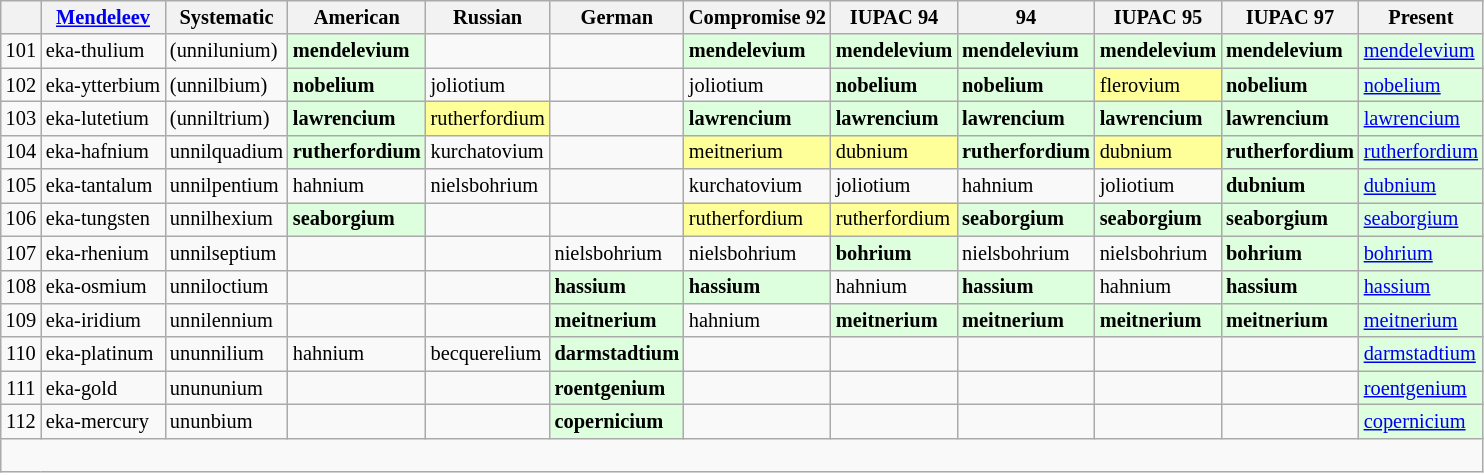<table class="wikitable" style="margin:0; font-size:85%; white-space:nowrap;">
<tr>
<th></th>
<th><a href='#'>Mendeleev</a></th>
<th>Systematic</th>
<th>American</th>
<th>Russian</th>
<th>German</th>
<th>Compromise 92</th>
<th>IUPAC 94</th>
<th> 94</th>
<th>IUPAC 95</th>
<th>IUPAC 97</th>
<th><strong>Present</strong></th>
</tr>
<tr>
<td style="text-align: center;">101</td>
<td>eka-thulium</td>
<td>(unnilunium)</td>
<td style="background: #DFD;"><strong>mendelevium</strong></td>
<td></td>
<td></td>
<td style="background: #DFD;"><strong>mendelevium</strong></td>
<td style="background: #DFD;"><strong>mendelevium</strong></td>
<td style="background: #DFD;"><strong>mendelevium</strong></td>
<td style="background: #DFD;"><strong>mendelevium</strong></td>
<td style="background: #DFD;"><strong>mendelevium</strong></td>
<td style="background: #DFD;"><a href='#'>mendelevium</a></td>
</tr>
<tr>
<td style="text-align: center;">102</td>
<td>eka-ytterbium</td>
<td>(unnilbium)</td>
<td style="background: #DFD;"><strong>nobelium</strong></td>
<td>joliotium</td>
<td></td>
<td>joliotium</td>
<td style="background: #DFD;"><strong>nobelium</strong></td>
<td style="background: #DFD;"><strong>nobelium</strong></td>
<td style="background: #FF9;">flerovium</td>
<td style="background: #DFD;"><strong>nobelium</strong></td>
<td style="background: #DFD;"><a href='#'>nobelium</a></td>
</tr>
<tr>
<td style="text-align: center;">103</td>
<td>eka-lutetium</td>
<td>(unniltrium)</td>
<td style="background: #DFD;"><strong>lawrencium</strong></td>
<td style="background: #FF9;">rutherfordium</td>
<td></td>
<td style="background: #DFD;"><strong>lawrencium</strong></td>
<td style="background: #DFD;"><strong>lawrencium</strong></td>
<td style="background: #DFD;"><strong>lawrencium</strong></td>
<td style="background: #DFD;"><strong>lawrencium</strong></td>
<td style="background: #DFD;"><strong>lawrencium</strong></td>
<td style="background: #DFD;"><a href='#'>lawrencium</a></td>
</tr>
<tr>
<td style="text-align: center;">104</td>
<td>eka-hafnium</td>
<td>unnilquadium</td>
<td style="background: #DFD;"><strong>rutherfordium</strong></td>
<td>kurchatovium</td>
<td></td>
<td style="background: #FF9;">meitnerium</td>
<td style="background: #FF9;">dubnium</td>
<td style="background: #DFD;"><strong>rutherfordium</strong></td>
<td style="background: #FF9;">dubnium</td>
<td style="background: #DFD;"><strong>rutherfordium</strong></td>
<td style="background: #DFD;"><a href='#'>rutherfordium</a></td>
</tr>
<tr>
<td style="text-align: center;">105</td>
<td>eka-tantalum</td>
<td>unnilpentium</td>
<td>hahnium</td>
<td>nielsbohrium</td>
<td></td>
<td>kurchatovium</td>
<td>joliotium</td>
<td>hahnium</td>
<td>joliotium</td>
<td style="background: #DFD;"><strong>dubnium</strong></td>
<td style="background: #DFD;"><a href='#'>dubnium</a></td>
</tr>
<tr>
<td style="text-align: center;">106</td>
<td>eka-tungsten</td>
<td>unnilhexium</td>
<td style="background: #DFD;"><strong>seaborgium</strong></td>
<td></td>
<td></td>
<td style="background: #FF9;">rutherfordium</td>
<td style="background: #FF9;">rutherfordium</td>
<td style="background: #DFD;"><strong>seaborgium</strong></td>
<td style="background: #DFD;"><strong>seaborgium</strong></td>
<td style="background: #DFD;"><strong>seaborgium</strong></td>
<td style="background: #DFD;"><a href='#'>seaborgium</a></td>
</tr>
<tr>
<td style="text-align: center;">107</td>
<td>eka-rhenium</td>
<td>unnilseptium</td>
<td></td>
<td></td>
<td>nielsbohrium</td>
<td>nielsbohrium</td>
<td style="background: #DFD;"><strong>bohrium</strong></td>
<td>nielsbohrium</td>
<td>nielsbohrium</td>
<td style="background: #DFD;"><strong>bohrium</strong></td>
<td style="background: #DFD;"><a href='#'>bohrium</a></td>
</tr>
<tr>
<td style="text-align: center;">108</td>
<td>eka-osmium</td>
<td>unniloctium</td>
<td></td>
<td></td>
<td style="background: #DFD;"><strong>hassium</strong></td>
<td style="background: #DFD;"><strong>hassium</strong></td>
<td>hahnium</td>
<td style="background: #DFD;"><strong>hassium</strong></td>
<td>hahnium</td>
<td style="background: #DFD;"><strong>hassium</strong></td>
<td style="background: #DFD;"><a href='#'>hassium</a></td>
</tr>
<tr>
<td style="text-align: center;">109</td>
<td>eka-iridium</td>
<td>unnilennium</td>
<td></td>
<td></td>
<td style="background: #DFD;"><strong>meitnerium</strong></td>
<td>hahnium</td>
<td style="background: #DFD;"><strong>meitnerium</strong></td>
<td style="background: #DFD;"><strong>meitnerium</strong></td>
<td style="background: #DFD;"><strong>meitnerium</strong></td>
<td style="background: #DFD;"><strong>meitnerium</strong></td>
<td style="background: #DFD;"><a href='#'>meitnerium</a></td>
</tr>
<tr>
<td style="text-align: center;">110</td>
<td>eka-platinum</td>
<td>ununnilium</td>
<td>hahnium</td>
<td>becquerelium</td>
<td style="background: #DFD;"><strong>darmstadtium</strong></td>
<td></td>
<td></td>
<td></td>
<td></td>
<td></td>
<td style="background: #DFD;"><a href='#'>darmstadtium</a></td>
</tr>
<tr>
<td style="text-align: center;">111</td>
<td>eka-gold</td>
<td>unununium</td>
<td></td>
<td></td>
<td style="background: #DFD;"><strong>roentgenium</strong></td>
<td></td>
<td></td>
<td></td>
<td></td>
<td></td>
<td style="background: #DFD;"><a href='#'>roentgenium</a></td>
</tr>
<tr>
<td style="text-align: center;">112</td>
<td>eka-mercury</td>
<td>ununbium</td>
<td></td>
<td></td>
<td style="background: #DFD;"><strong>copernicium</strong></td>
<td></td>
<td></td>
<td></td>
<td></td>
<td></td>
<td style="background: #DFD;"><a href='#'>copernicium</a></td>
</tr>
<tr>
<td colspan=12><br>
</td>
</tr>
</table>
